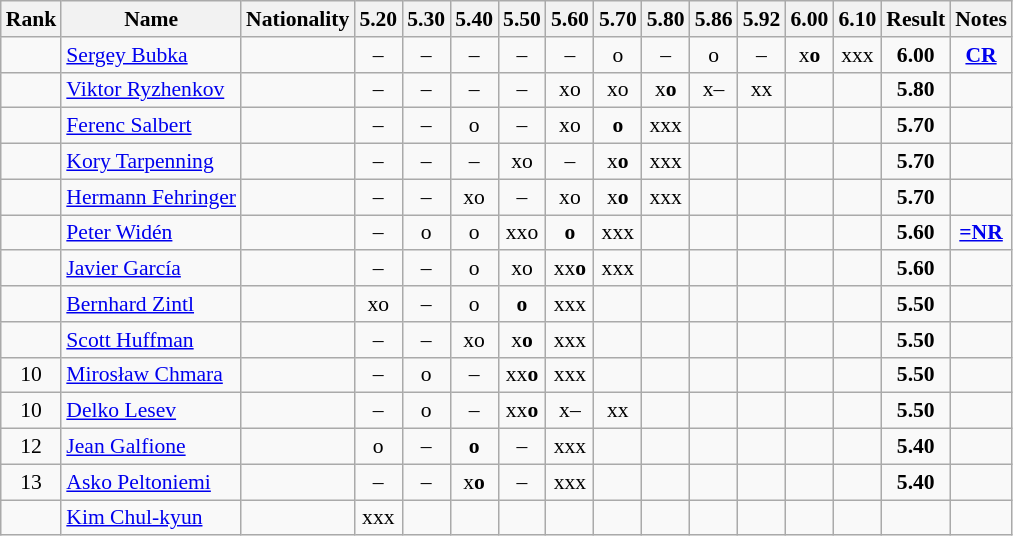<table class="wikitable sortable" style="text-align:center;font-size:90%">
<tr>
<th>Rank</th>
<th>Name</th>
<th>Nationality</th>
<th>5.20</th>
<th>5.30</th>
<th>5.40</th>
<th>5.50</th>
<th>5.60</th>
<th>5.70</th>
<th>5.80</th>
<th>5.86</th>
<th>5.92</th>
<th>6.00</th>
<th>6.10</th>
<th>Result</th>
<th>Notes</th>
</tr>
<tr>
<td></td>
<td align="left"><a href='#'>Sergey Bubka</a></td>
<td align=left></td>
<td>–</td>
<td>–</td>
<td>–</td>
<td>–</td>
<td>–</td>
<td>o</td>
<td>–</td>
<td>o</td>
<td>–</td>
<td>x<strong>o</strong></td>
<td>xxx</td>
<td><strong>6.00</strong></td>
<td><strong><a href='#'>CR</a></strong></td>
</tr>
<tr>
<td></td>
<td align="left"><a href='#'>Viktor Ryzhenkov</a></td>
<td align=left></td>
<td>–</td>
<td>–</td>
<td>–</td>
<td>–</td>
<td>xo</td>
<td>xo</td>
<td>x<strong>o</strong></td>
<td>x–</td>
<td>xx</td>
<td></td>
<td></td>
<td><strong>5.80</strong></td>
<td></td>
</tr>
<tr>
<td></td>
<td align="left"><a href='#'>Ferenc Salbert</a></td>
<td align=left></td>
<td>–</td>
<td>–</td>
<td>o</td>
<td>–</td>
<td>xo</td>
<td><strong>o</strong></td>
<td>xxx</td>
<td></td>
<td></td>
<td></td>
<td></td>
<td><strong>5.70</strong></td>
<td></td>
</tr>
<tr>
<td></td>
<td align="left"><a href='#'>Kory Tarpenning</a></td>
<td align=left></td>
<td>–</td>
<td>–</td>
<td>–</td>
<td>xo</td>
<td>–</td>
<td>x<strong>o</strong></td>
<td>xxx</td>
<td></td>
<td></td>
<td></td>
<td></td>
<td><strong>5.70</strong></td>
<td></td>
</tr>
<tr>
<td></td>
<td align="left"><a href='#'>Hermann Fehringer</a></td>
<td align=left></td>
<td>–</td>
<td>–</td>
<td>xo</td>
<td>–</td>
<td>xo</td>
<td>x<strong>o</strong></td>
<td>xxx</td>
<td></td>
<td></td>
<td></td>
<td></td>
<td><strong>5.70</strong></td>
<td></td>
</tr>
<tr>
<td></td>
<td align="left"><a href='#'>Peter Widén</a></td>
<td align=left></td>
<td>–</td>
<td>o</td>
<td>o</td>
<td>xxo</td>
<td><strong>o</strong></td>
<td>xxx</td>
<td></td>
<td></td>
<td></td>
<td></td>
<td></td>
<td><strong>5.60</strong></td>
<td><strong><a href='#'>=NR</a></strong></td>
</tr>
<tr>
<td></td>
<td align="left"><a href='#'>Javier García</a></td>
<td align=left></td>
<td>–</td>
<td>–</td>
<td>o</td>
<td>xo</td>
<td>xx<strong>o</strong></td>
<td>xxx</td>
<td></td>
<td></td>
<td></td>
<td></td>
<td></td>
<td><strong>5.60</strong></td>
<td></td>
</tr>
<tr>
<td></td>
<td align="left"><a href='#'>Bernhard Zintl</a></td>
<td align=left></td>
<td>xo</td>
<td>–</td>
<td>o</td>
<td><strong>o</strong></td>
<td>xxx</td>
<td></td>
<td></td>
<td></td>
<td></td>
<td></td>
<td></td>
<td><strong>5.50</strong></td>
<td></td>
</tr>
<tr>
<td></td>
<td align="left"><a href='#'>Scott Huffman</a></td>
<td align=left></td>
<td>–</td>
<td>–</td>
<td>xo</td>
<td>x<strong>o</strong></td>
<td>xxx</td>
<td></td>
<td></td>
<td></td>
<td></td>
<td></td>
<td></td>
<td><strong>5.50</strong></td>
<td></td>
</tr>
<tr>
<td>10</td>
<td align="left"><a href='#'>Mirosław Chmara</a></td>
<td align=left></td>
<td>–</td>
<td>o</td>
<td>–</td>
<td>xx<strong>o</strong></td>
<td>xxx</td>
<td></td>
<td></td>
<td></td>
<td></td>
<td></td>
<td></td>
<td><strong>5.50</strong></td>
<td></td>
</tr>
<tr>
<td>10</td>
<td align="left"><a href='#'>Delko Lesev</a></td>
<td align=left></td>
<td>–</td>
<td>o</td>
<td>–</td>
<td>xx<strong>o</strong></td>
<td>x–</td>
<td>xx</td>
<td></td>
<td></td>
<td></td>
<td></td>
<td></td>
<td><strong>5.50</strong></td>
<td></td>
</tr>
<tr>
<td>12</td>
<td align="left"><a href='#'>Jean Galfione</a></td>
<td align=left></td>
<td>o</td>
<td>–</td>
<td><strong>o</strong></td>
<td>–</td>
<td>xxx</td>
<td></td>
<td></td>
<td></td>
<td></td>
<td></td>
<td></td>
<td><strong>5.40</strong></td>
<td></td>
</tr>
<tr>
<td>13</td>
<td align="left"><a href='#'>Asko Peltoniemi</a></td>
<td align=left></td>
<td>–</td>
<td>–</td>
<td>x<strong>o</strong></td>
<td>–</td>
<td>xxx</td>
<td></td>
<td></td>
<td></td>
<td></td>
<td></td>
<td></td>
<td><strong>5.40</strong></td>
<td></td>
</tr>
<tr>
<td></td>
<td align="left"><a href='#'>Kim Chul-kyun</a></td>
<td align=left></td>
<td>xxx</td>
<td></td>
<td></td>
<td></td>
<td></td>
<td></td>
<td></td>
<td></td>
<td></td>
<td></td>
<td></td>
<td><strong></strong></td>
<td></td>
</tr>
</table>
